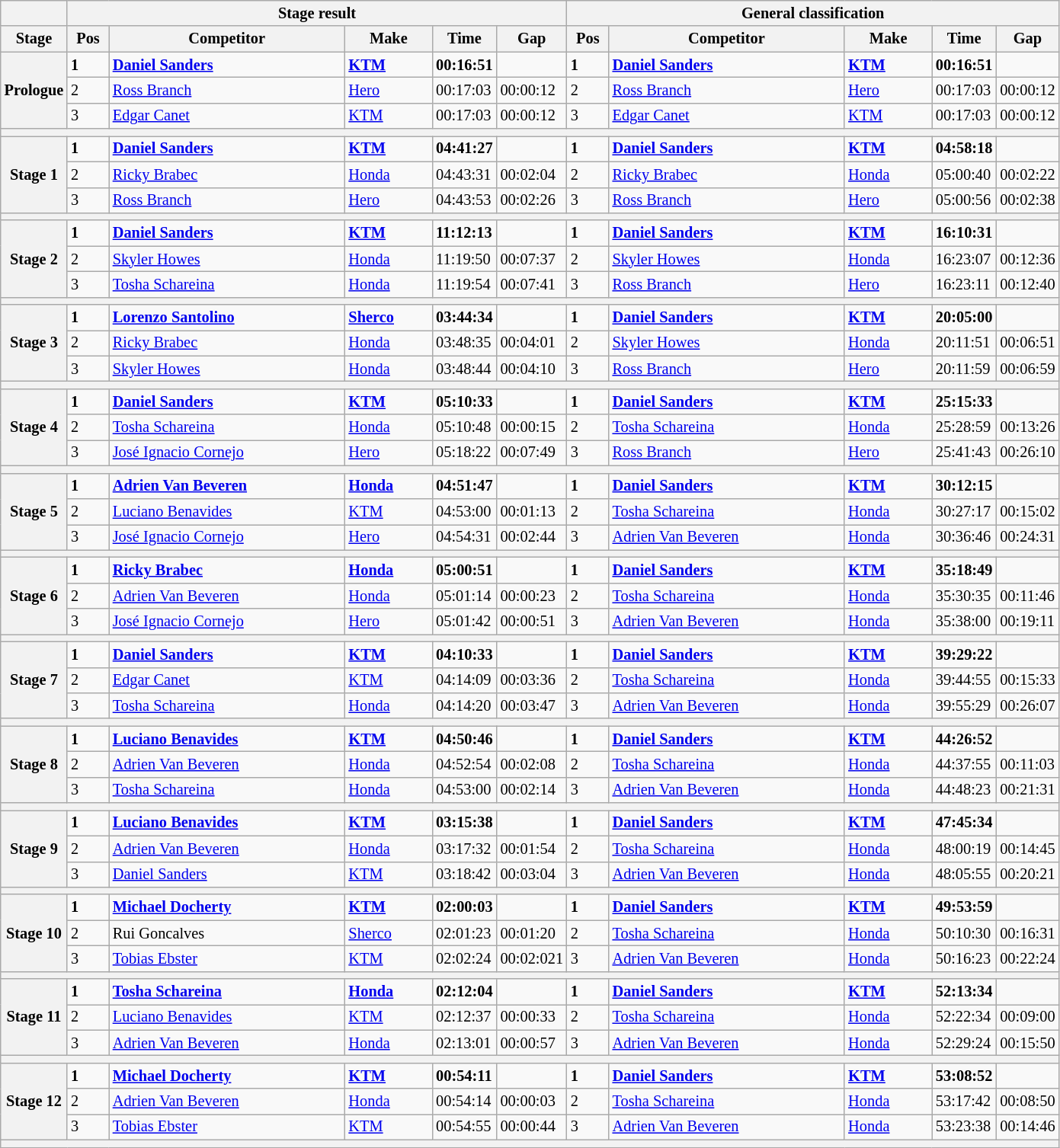<table class="wikitable" style="font-size:85%;">
<tr>
<th></th>
<th colspan=5>Stage result</th>
<th colspan=5>General classification</th>
</tr>
<tr>
<th width="40px">Stage</th>
<th width="30px">Pos</th>
<th width="200px">Competitor</th>
<th width="70px">Make</th>
<th width="40px">Time</th>
<th width="40px">Gap</th>
<th width="30px">Pos</th>
<th width="200px">Competitor</th>
<th width="70px">Make</th>
<th width="40px">Time</th>
<th width="40px">Gap</th>
</tr>
<tr>
<th rowspan=3>Prologue</th>
<td><strong>1</strong></td>
<td><strong> <a href='#'>Daniel Sanders</a></strong></td>
<td><strong><a href='#'>KTM</a></strong></td>
<td><strong>00:16:51</strong></td>
<td></td>
<td><strong>1</strong></td>
<td><strong> <a href='#'>Daniel Sanders</a></strong></td>
<td><strong><a href='#'>KTM</a></strong></td>
<td><strong>00:16:51</strong></td>
<td></td>
</tr>
<tr>
<td>2</td>
<td> <a href='#'>Ross Branch</a></td>
<td><a href='#'>Hero</a></td>
<td>00:17:03</td>
<td>00:00:12</td>
<td>2</td>
<td> <a href='#'>Ross Branch</a></td>
<td><a href='#'>Hero</a></td>
<td>00:17:03</td>
<td>00:00:12</td>
</tr>
<tr>
<td>3</td>
<td> <a href='#'>Edgar Canet</a></td>
<td><a href='#'>KTM</a></td>
<td>00:17:03</td>
<td>00:00:12</td>
<td>3</td>
<td> <a href='#'>Edgar Canet</a></td>
<td><a href='#'>KTM</a></td>
<td>00:17:03</td>
<td>00:00:12</td>
</tr>
<tr>
<th colspan=11></th>
</tr>
<tr>
<th rowspan=3>Stage 1</th>
<td><strong>1</strong></td>
<td><strong> <a href='#'>Daniel Sanders</a></strong></td>
<td><strong><a href='#'>KTM</a></strong></td>
<td><strong>04:41:27</strong></td>
<td></td>
<td><strong>1</strong></td>
<td><strong> <a href='#'>Daniel Sanders</a></strong></td>
<td><strong><a href='#'>KTM</a></strong></td>
<td><strong>04:58:18</strong></td>
<td></td>
</tr>
<tr>
<td>2</td>
<td> <a href='#'>Ricky Brabec</a></td>
<td><a href='#'>Honda</a></td>
<td>04:43:31</td>
<td>00:02:04</td>
<td>2</td>
<td> <a href='#'>Ricky Brabec</a></td>
<td><a href='#'>Honda</a></td>
<td>05:00:40</td>
<td>00:02:22</td>
</tr>
<tr>
<td>3</td>
<td> <a href='#'>Ross Branch</a></td>
<td><a href='#'>Hero</a></td>
<td>04:43:53</td>
<td>00:02:26</td>
<td>3</td>
<td> <a href='#'>Ross Branch</a></td>
<td><a href='#'>Hero</a></td>
<td>05:00:56</td>
<td>00:02:38</td>
</tr>
<tr>
<th colspan=11></th>
</tr>
<tr>
<th rowspan=3>Stage 2</th>
<td><strong>1</strong></td>
<td><strong> <a href='#'>Daniel Sanders</a></strong></td>
<td><strong><a href='#'>KTM</a></strong></td>
<td><strong>11:12:13</strong></td>
<td></td>
<td><strong>1</strong></td>
<td><strong> <a href='#'>Daniel Sanders</a></strong></td>
<td><strong><a href='#'>KTM</a></strong></td>
<td><strong>16:10:31</strong></td>
<td></td>
</tr>
<tr>
<td>2</td>
<td> <a href='#'>Skyler Howes</a></td>
<td><a href='#'>Honda</a></td>
<td>11:19:50</td>
<td>00:07:37</td>
<td>2</td>
<td> <a href='#'>Skyler Howes</a></td>
<td><a href='#'>Honda</a></td>
<td>16:23:07</td>
<td>00:12:36</td>
</tr>
<tr>
<td>3</td>
<td> <a href='#'>Tosha Schareina</a></td>
<td><a href='#'>Honda</a></td>
<td>11:19:54</td>
<td>00:07:41</td>
<td>3</td>
<td> <a href='#'>Ross Branch</a></td>
<td><a href='#'>Hero</a></td>
<td>16:23:11</td>
<td>00:12:40</td>
</tr>
<tr>
<th colspan=11></th>
</tr>
<tr>
<th rowspan="3">Stage 3</th>
<td><strong>1</strong></td>
<td><strong> <a href='#'>Lorenzo Santolino</a></strong></td>
<td><strong><a href='#'>Sherco</a></strong></td>
<td><strong>03:44:34</strong></td>
<td></td>
<td><strong>1</strong></td>
<td><strong> <a href='#'>Daniel Sanders</a></strong></td>
<td><strong><a href='#'>KTM</a></strong></td>
<td><strong>20:05:00</strong></td>
<td></td>
</tr>
<tr>
<td>2</td>
<td> <a href='#'>Ricky Brabec</a></td>
<td><a href='#'>Honda</a></td>
<td>03:48:35</td>
<td>00:04:01</td>
<td>2</td>
<td> <a href='#'>Skyler Howes</a></td>
<td><a href='#'>Honda</a></td>
<td>20:11:51</td>
<td>00:06:51</td>
</tr>
<tr>
<td>3</td>
<td> <a href='#'>Skyler Howes</a></td>
<td><a href='#'>Honda</a></td>
<td>03:48:44</td>
<td>00:04:10</td>
<td>3</td>
<td> <a href='#'>Ross Branch</a></td>
<td><a href='#'>Hero</a></td>
<td>20:11:59</td>
<td>00:06:59</td>
</tr>
<tr>
<th colspan=11></th>
</tr>
<tr>
<th rowspan=3>Stage 4</th>
<td><strong>1</strong></td>
<td><strong> <a href='#'>Daniel Sanders</a></strong></td>
<td><strong><a href='#'>KTM</a></strong></td>
<td><strong>05:10:33</strong></td>
<td></td>
<td><strong>1</strong></td>
<td><strong> <a href='#'>Daniel Sanders</a></strong></td>
<td><strong><a href='#'>KTM</a></strong></td>
<td><strong>25:15:33</strong></td>
<td></td>
</tr>
<tr>
<td>2</td>
<td> <a href='#'>Tosha Schareina</a></td>
<td><a href='#'>Honda</a></td>
<td>05:10:48</td>
<td>00:00:15</td>
<td>2</td>
<td> <a href='#'>Tosha Schareina</a></td>
<td><a href='#'>Honda</a></td>
<td>25:28:59</td>
<td>00:13:26</td>
</tr>
<tr>
<td>3</td>
<td> <a href='#'>José Ignacio Cornejo</a></td>
<td><a href='#'>Hero</a></td>
<td>05:18:22</td>
<td>00:07:49</td>
<td>3</td>
<td> <a href='#'>Ross Branch</a></td>
<td><a href='#'>Hero</a></td>
<td>25:41:43</td>
<td>00:26:10</td>
</tr>
<tr>
<th colspan=11></th>
</tr>
<tr>
<th rowspan=3>Stage 5</th>
<td><strong>1</strong></td>
<td><strong> <a href='#'>Adrien Van Beveren</a></strong></td>
<td><strong><a href='#'>Honda</a></strong></td>
<td><strong>04:51:47</strong></td>
<td></td>
<td><strong>1</strong></td>
<td><strong> <a href='#'>Daniel Sanders</a></strong></td>
<td><strong><a href='#'>KTM</a></strong></td>
<td><strong>30:12:15</strong></td>
<td></td>
</tr>
<tr>
<td>2</td>
<td> <a href='#'>Luciano Benavides</a></td>
<td><a href='#'>KTM</a></td>
<td>04:53:00</td>
<td>00:01:13</td>
<td>2</td>
<td> <a href='#'>Tosha Schareina</a></td>
<td><a href='#'>Honda</a></td>
<td>30:27:17</td>
<td>00:15:02</td>
</tr>
<tr>
<td>3</td>
<td> <a href='#'>José Ignacio Cornejo</a></td>
<td><a href='#'>Hero</a></td>
<td>04:54:31</td>
<td>00:02:44</td>
<td>3</td>
<td> <a href='#'>Adrien Van Beveren</a></td>
<td><a href='#'>Honda</a></td>
<td>30:36:46</td>
<td>00:24:31</td>
</tr>
<tr>
<th colspan=11></th>
</tr>
<tr>
<th rowspan=3>Stage 6</th>
<td><strong>1</strong></td>
<td><strong> <a href='#'>Ricky Brabec</a></strong></td>
<td><strong><a href='#'>Honda</a></strong></td>
<td><strong>05:00:51</strong></td>
<td></td>
<td><strong>1</strong></td>
<td><strong> <a href='#'>Daniel Sanders</a></strong></td>
<td><strong><a href='#'>KTM</a></strong></td>
<td><strong>35:18:49</strong></td>
<td></td>
</tr>
<tr>
<td>2</td>
<td> <a href='#'>Adrien Van Beveren</a></td>
<td><a href='#'>Honda</a></td>
<td>05:01:14</td>
<td>00:00:23</td>
<td>2</td>
<td> <a href='#'>Tosha Schareina</a></td>
<td><a href='#'>Honda</a></td>
<td>35:30:35</td>
<td>00:11:46</td>
</tr>
<tr>
<td>3</td>
<td> <a href='#'>José Ignacio Cornejo</a></td>
<td><a href='#'>Hero</a></td>
<td>05:01:42</td>
<td>00:00:51</td>
<td>3</td>
<td> <a href='#'>Adrien Van Beveren</a></td>
<td><a href='#'>Honda</a></td>
<td>35:38:00</td>
<td>00:19:11</td>
</tr>
<tr>
<th colspan=11></th>
</tr>
<tr>
<th rowspan=3>Stage 7</th>
<td><strong>1</strong></td>
<td><strong> <a href='#'>Daniel Sanders</a></strong></td>
<td><strong><a href='#'>KTM</a></strong></td>
<td><strong>04:10:33</strong></td>
<td></td>
<td><strong>1</strong></td>
<td><strong> <a href='#'>Daniel Sanders</a></strong></td>
<td><strong><a href='#'>KTM</a></strong></td>
<td><strong>39:29:22</strong></td>
<td></td>
</tr>
<tr>
<td>2</td>
<td> <a href='#'>Edgar Canet</a></td>
<td><a href='#'>KTM</a></td>
<td>04:14:09</td>
<td>00:03:36</td>
<td>2</td>
<td> <a href='#'>Tosha Schareina</a></td>
<td><a href='#'>Honda</a></td>
<td>39:44:55</td>
<td>00:15:33</td>
</tr>
<tr>
<td>3</td>
<td> <a href='#'>Tosha Schareina</a></td>
<td><a href='#'>Honda</a></td>
<td>04:14:20</td>
<td>00:03:47</td>
<td>3</td>
<td> <a href='#'>Adrien Van Beveren</a></td>
<td><a href='#'>Honda</a></td>
<td>39:55:29</td>
<td>00:26:07</td>
</tr>
<tr>
<th colspan=11></th>
</tr>
<tr>
<th rowspan=3>Stage 8</th>
<td><strong>1</strong></td>
<td><strong> <a href='#'>Luciano Benavides</a></strong></td>
<td><strong><a href='#'>KTM</a></strong></td>
<td><strong>04:50:46</strong></td>
<td></td>
<td><strong>1</strong></td>
<td><strong> <a href='#'>Daniel Sanders</a></strong></td>
<td><strong><a href='#'>KTM</a></strong></td>
<td><strong>44:26:52</strong></td>
<td></td>
</tr>
<tr>
<td>2</td>
<td> <a href='#'>Adrien Van Beveren</a></td>
<td><a href='#'>Honda</a></td>
<td>04:52:54</td>
<td>00:02:08</td>
<td>2</td>
<td> <a href='#'>Tosha Schareina</a></td>
<td><a href='#'>Honda</a></td>
<td>44:37:55</td>
<td>00:11:03</td>
</tr>
<tr>
<td>3</td>
<td> <a href='#'>Tosha Schareina</a></td>
<td><a href='#'>Honda</a></td>
<td>04:53:00</td>
<td>00:02:14</td>
<td>3</td>
<td> <a href='#'>Adrien Van Beveren</a></td>
<td><a href='#'>Honda</a></td>
<td>44:48:23</td>
<td>00:21:31</td>
</tr>
<tr>
<th colspan=11></th>
</tr>
<tr>
<th rowspan=3>Stage 9</th>
<td><strong>1</strong></td>
<td><strong> <a href='#'>Luciano Benavides</a></strong></td>
<td><strong><a href='#'>KTM</a></strong></td>
<td><strong>03:15:38</strong></td>
<td></td>
<td><strong>1</strong></td>
<td><strong> <a href='#'>Daniel Sanders</a></strong></td>
<td><strong><a href='#'>KTM</a></strong></td>
<td><strong>47:45:34</strong></td>
<td></td>
</tr>
<tr>
<td>2</td>
<td> <a href='#'>Adrien Van Beveren</a></td>
<td><a href='#'>Honda</a></td>
<td>03:17:32</td>
<td>00:01:54</td>
<td>2</td>
<td> <a href='#'>Tosha Schareina</a></td>
<td><a href='#'>Honda</a></td>
<td>48:00:19</td>
<td>00:14:45</td>
</tr>
<tr>
<td>3</td>
<td> <a href='#'>Daniel Sanders</a></td>
<td><a href='#'>KTM</a></td>
<td>03:18:42</td>
<td>00:03:04</td>
<td>3</td>
<td> <a href='#'>Adrien Van Beveren</a></td>
<td><a href='#'>Honda</a></td>
<td>48:05:55</td>
<td>00:20:21</td>
</tr>
<tr>
<th colspan=11></th>
</tr>
<tr>
<th rowspan=3>Stage 10</th>
<td><strong>1</strong></td>
<td><strong> <a href='#'>Michael Docherty</a></strong></td>
<td><strong><a href='#'>KTM</a></strong></td>
<td><strong>02:00:03</strong></td>
<td></td>
<td><strong>1</strong></td>
<td><strong> <a href='#'>Daniel Sanders</a></strong></td>
<td><strong><a href='#'>KTM</a></strong></td>
<td><strong>49:53:59</strong></td>
<td></td>
</tr>
<tr>
<td>2</td>
<td> Rui Goncalves</td>
<td><a href='#'>Sherco</a></td>
<td>02:01:23</td>
<td>00:01:20</td>
<td>2</td>
<td> <a href='#'>Tosha Schareina</a></td>
<td><a href='#'>Honda</a></td>
<td>50:10:30</td>
<td>00:16:31</td>
</tr>
<tr>
<td>3</td>
<td> <a href='#'>Tobias Ebster</a></td>
<td><a href='#'>KTM</a></td>
<td>02:02:24</td>
<td>00:02:021</td>
<td>3</td>
<td> <a href='#'>Adrien Van Beveren</a></td>
<td><a href='#'>Honda</a></td>
<td>50:16:23</td>
<td>00:22:24</td>
</tr>
<tr>
<th colspan=11></th>
</tr>
<tr>
<th rowspan=3>Stage 11</th>
<td><strong>1</strong></td>
<td><strong> <a href='#'>Tosha Schareina</a></strong></td>
<td><strong><a href='#'>Honda</a></strong></td>
<td><strong>02:12:04</strong></td>
<td></td>
<td><strong>1</strong></td>
<td><strong> <a href='#'>Daniel Sanders</a></strong></td>
<td><strong><a href='#'>KTM</a></strong></td>
<td><strong>52:13:34</strong></td>
<td></td>
</tr>
<tr>
<td>2</td>
<td> <a href='#'>Luciano Benavides</a></td>
<td><a href='#'>KTM</a></td>
<td>02:12:37</td>
<td>00:00:33</td>
<td>2</td>
<td> <a href='#'>Tosha Schareina</a></td>
<td><a href='#'>Honda</a></td>
<td>52:22:34</td>
<td>00:09:00</td>
</tr>
<tr>
<td>3</td>
<td> <a href='#'>Adrien Van Beveren</a></td>
<td><a href='#'>Honda</a></td>
<td>02:13:01</td>
<td>00:00:57</td>
<td>3</td>
<td> <a href='#'>Adrien Van Beveren</a></td>
<td><a href='#'>Honda</a></td>
<td>52:29:24</td>
<td>00:15:50</td>
</tr>
<tr>
<th colspan=11></th>
</tr>
<tr>
<th rowspan="3">Stage 12</th>
<td><strong>1</strong></td>
<td><strong> <a href='#'>Michael Docherty</a></strong></td>
<td><strong><a href='#'>KTM</a></strong></td>
<td><strong>00:54:11</strong></td>
<td></td>
<td><strong>1</strong></td>
<td><strong> <a href='#'>Daniel Sanders</a></strong></td>
<td><strong><a href='#'>KTM</a></strong></td>
<td><strong>53:08:52</strong></td>
<td></td>
</tr>
<tr>
<td>2</td>
<td> <a href='#'>Adrien Van Beveren</a></td>
<td><a href='#'>Honda</a></td>
<td>00:54:14</td>
<td>00:00:03</td>
<td>2</td>
<td> <a href='#'>Tosha Schareina</a></td>
<td><a href='#'>Honda</a></td>
<td>53:17:42</td>
<td>00:08:50</td>
</tr>
<tr>
<td>3</td>
<td> <a href='#'>Tobias Ebster</a></td>
<td><a href='#'>KTM</a></td>
<td>00:54:55</td>
<td>00:00:44</td>
<td>3</td>
<td> <a href='#'>Adrien Van Beveren</a></td>
<td><a href='#'>Honda</a></td>
<td>53:23:38</td>
<td>00:14:46</td>
</tr>
<tr>
<th colspan="11"></th>
</tr>
</table>
